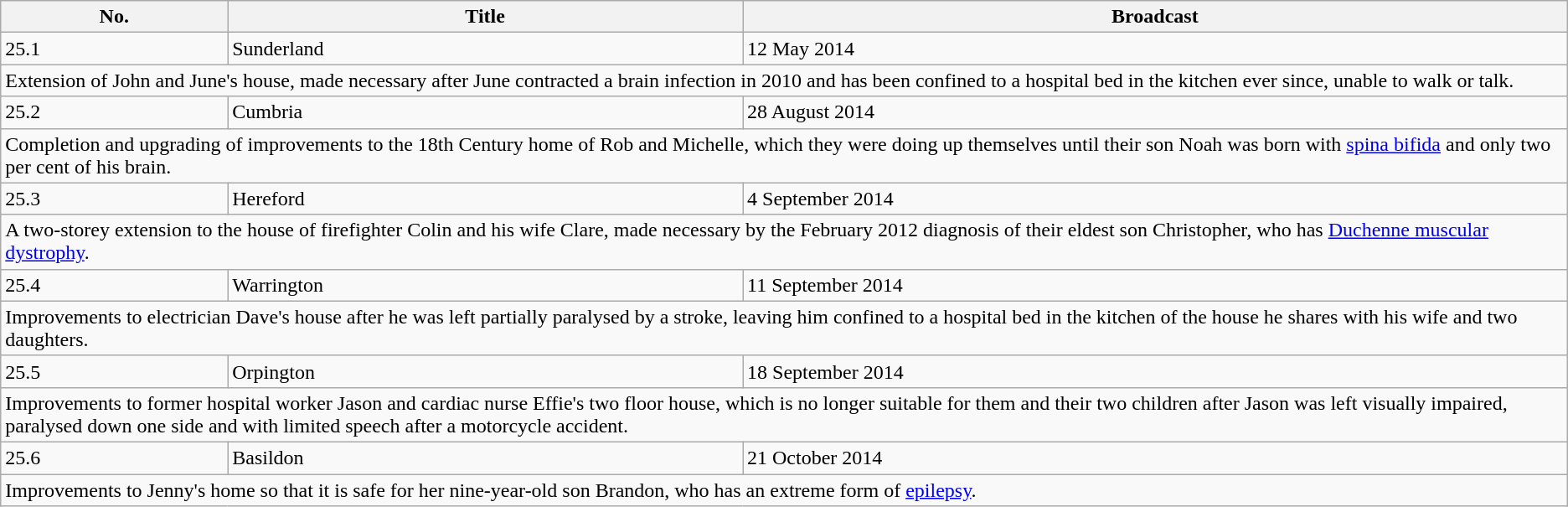<table class="wikitable">
<tr>
<th>No.</th>
<th>Title</th>
<th>Broadcast</th>
</tr>
<tr>
<td>25.1</td>
<td>Sunderland</td>
<td>12 May 2014</td>
</tr>
<tr>
<td colspan="3">Extension of John and June's house, made necessary after June contracted a brain infection in 2010 and has been confined to a hospital bed in the kitchen ever since, unable to walk or talk.</td>
</tr>
<tr>
<td>25.2</td>
<td>Cumbria</td>
<td>28 August 2014</td>
</tr>
<tr>
<td colspan="3">Completion and upgrading of improvements to the 18th Century home of Rob and Michelle, which they were doing up themselves until their son Noah was born with <a href='#'>spina bifida</a> and only two per cent of his brain.</td>
</tr>
<tr>
<td>25.3</td>
<td>Hereford</td>
<td>4 September 2014</td>
</tr>
<tr>
<td colspan="3">A two-storey extension to the house of firefighter Colin and his wife Clare, made necessary by the February 2012 diagnosis of their eldest son Christopher, who has <a href='#'>Duchenne muscular dystrophy</a>.</td>
</tr>
<tr>
<td>25.4</td>
<td>Warrington</td>
<td>11 September 2014</td>
</tr>
<tr>
<td colspan="3">Improvements to electrician Dave's house after he was left partially paralysed by a stroke, leaving him confined to a hospital bed in the kitchen of the house he shares with his wife and two daughters.</td>
</tr>
<tr>
<td>25.5</td>
<td>Orpington</td>
<td>18 September 2014</td>
</tr>
<tr>
<td colspan="3">Improvements to former hospital worker Jason and cardiac nurse Effie's two floor house, which is no longer suitable for them and their two children after Jason was left visually impaired, paralysed down one side and with limited speech after a motorcycle accident.</td>
</tr>
<tr>
<td>25.6</td>
<td>Basildon</td>
<td>21 October 2014</td>
</tr>
<tr>
<td colspan="3">Improvements to Jenny's home so that it is safe for her nine-year-old son Brandon, who has an extreme form of <a href='#'>epilepsy</a>.</td>
</tr>
</table>
